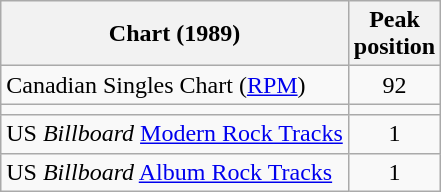<table class="wikitable">
<tr>
<th>Chart (1989)</th>
<th>Peak<br>position</th>
</tr>
<tr>
<td>Canadian Singles Chart (<a href='#'>RPM</a>)</td>
<td style="text-align:center;">92</td>
</tr>
<tr>
<td></td>
</tr>
<tr>
<td>US <em>Billboard</em> <a href='#'>Modern Rock Tracks</a></td>
<td align="center">1</td>
</tr>
<tr>
<td>US <em>Billboard</em> <a href='#'>Album Rock Tracks</a></td>
<td align="center">1</td>
</tr>
</table>
